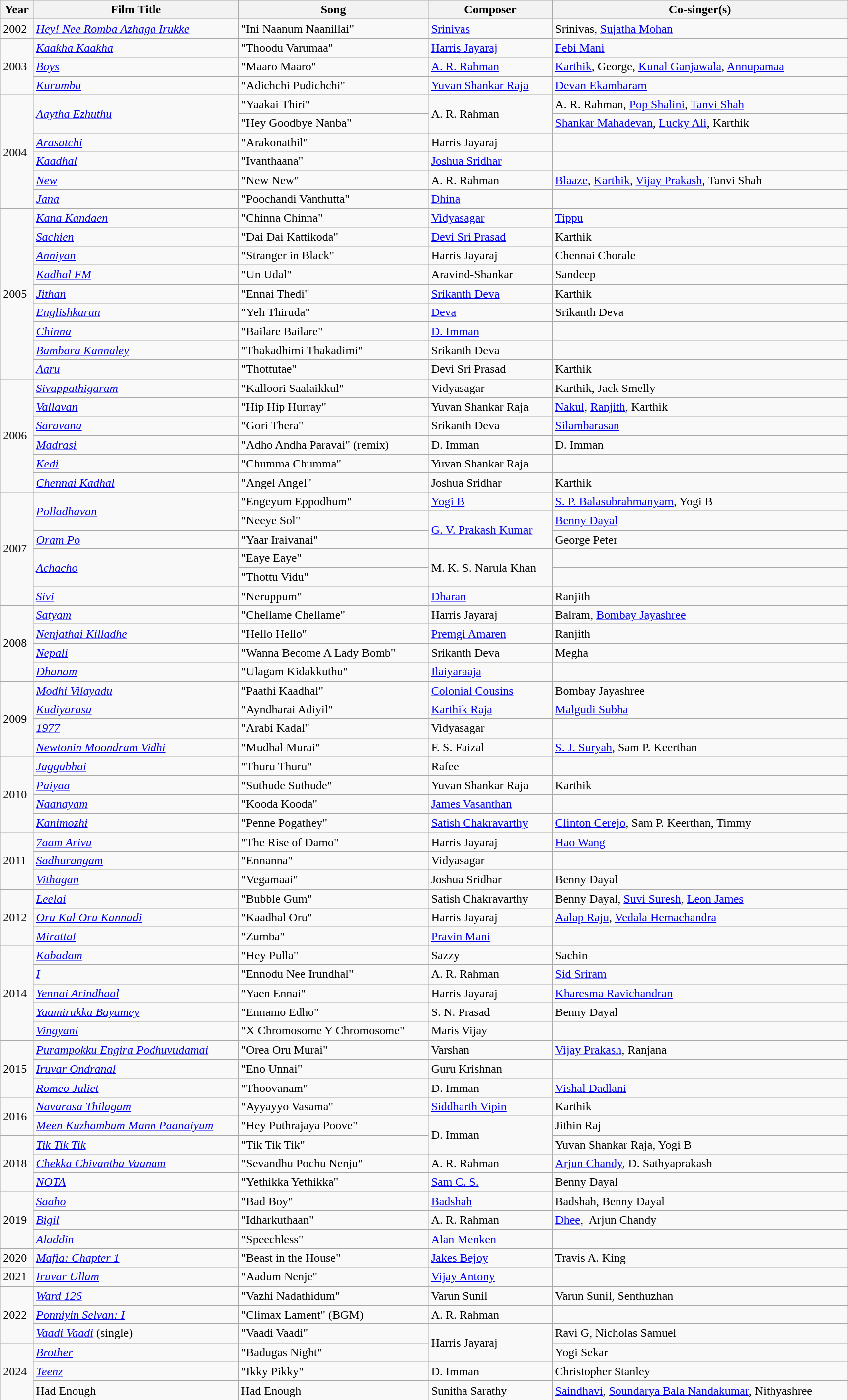<table class="wikitable sortable" width="90%">
<tr>
<th>Year</th>
<th>Film Title</th>
<th>Song</th>
<th>Composer</th>
<th>Co-singer(s)</th>
</tr>
<tr>
<td>2002</td>
<td><em><a href='#'>Hey! Nee Romba Azhaga Irukke</a></em></td>
<td>"Ini Naanum Naanillai"</td>
<td><a href='#'>Srinivas</a></td>
<td>Srinivas, <a href='#'>Sujatha Mohan</a></td>
</tr>
<tr>
<td rowspan="3">2003</td>
<td><em><a href='#'>Kaakha Kaakha</a></em></td>
<td>"Thoodu Varumaa"</td>
<td><a href='#'>Harris Jayaraj</a></td>
<td><a href='#'>Febi Mani</a></td>
</tr>
<tr>
<td><em><a href='#'>Boys</a></em></td>
<td>"Maaro Maaro"</td>
<td><a href='#'>A. R. Rahman</a></td>
<td><a href='#'>Karthik</a>, George, <a href='#'>Kunal Ganjawala</a>, <a href='#'>Annupamaa</a></td>
</tr>
<tr>
<td><em><a href='#'>Kurumbu</a></em></td>
<td>"Adichchi Pudichchi"</td>
<td><a href='#'>Yuvan Shankar Raja</a></td>
<td><a href='#'>Devan Ekambaram</a></td>
</tr>
<tr>
<td rowspan="6">2004</td>
<td rowspan="2"><em><a href='#'>Aaytha Ezhuthu</a></em></td>
<td>"Yaakai Thiri"</td>
<td rowspan="2">A. R. Rahman</td>
<td>A. R. Rahman, <a href='#'>Pop Shalini</a>, <a href='#'>Tanvi Shah</a></td>
</tr>
<tr>
<td>"Hey Goodbye Nanba"</td>
<td><a href='#'>Shankar Mahadevan</a>, <a href='#'>Lucky Ali</a>, Karthik</td>
</tr>
<tr>
<td><em><a href='#'>Arasatchi</a></em></td>
<td>"Arakonathil"</td>
<td>Harris Jayaraj</td>
<td></td>
</tr>
<tr>
<td><em><a href='#'>Kaadhal</a></em></td>
<td>"Ivanthaana"</td>
<td><a href='#'>Joshua Sridhar</a></td>
<td></td>
</tr>
<tr>
<td><em><a href='#'>New</a></em></td>
<td>"New New"</td>
<td>A. R. Rahman</td>
<td><a href='#'>Blaaze</a>, <a href='#'>Karthik</a>, <a href='#'>Vijay Prakash</a>, Tanvi Shah</td>
</tr>
<tr>
<td><em><a href='#'>Jana</a></em></td>
<td>"Poochandi Vanthutta"</td>
<td><a href='#'>Dhina</a></td>
<td></td>
</tr>
<tr>
<td rowspan="9">2005</td>
<td><em><a href='#'>Kana Kandaen</a></em></td>
<td>"Chinna Chinna"</td>
<td><a href='#'>Vidyasagar</a></td>
<td><a href='#'>Tippu</a></td>
</tr>
<tr>
<td><em><a href='#'>Sachien</a></em></td>
<td>"Dai Dai Kattikoda"</td>
<td><a href='#'>Devi Sri Prasad</a></td>
<td>Karthik</td>
</tr>
<tr>
<td><em><a href='#'>Anniyan</a></em></td>
<td>"Stranger in Black"</td>
<td>Harris Jayaraj</td>
<td>Chennai Chorale</td>
</tr>
<tr>
<td><em><a href='#'>Kadhal FM</a></em></td>
<td>"Un Udal"</td>
<td>Aravind-Shankar</td>
<td>Sandeep</td>
</tr>
<tr>
<td><em><a href='#'>Jithan</a></em></td>
<td>"Ennai Thedi"</td>
<td><a href='#'>Srikanth Deva</a></td>
<td>Karthik</td>
</tr>
<tr>
<td><em><a href='#'>Englishkaran</a></em></td>
<td>"Yeh Thiruda"</td>
<td><a href='#'>Deva</a></td>
<td>Srikanth Deva</td>
</tr>
<tr>
<td><em><a href='#'>Chinna</a></em></td>
<td>"Bailare Bailare"</td>
<td><a href='#'>D. Imman</a></td>
<td></td>
</tr>
<tr>
<td><em><a href='#'>Bambara Kannaley</a></em></td>
<td>"Thakadhimi Thakadimi"</td>
<td>Srikanth Deva</td>
<td></td>
</tr>
<tr>
<td><em><a href='#'>Aaru</a></em></td>
<td>"Thottutae"</td>
<td>Devi Sri Prasad</td>
<td>Karthik</td>
</tr>
<tr>
<td rowspan="6">2006</td>
<td><em><a href='#'>Sivappathigaram</a></em></td>
<td>"Kalloori Saalaikkul"</td>
<td>Vidyasagar</td>
<td>Karthik, Jack Smelly</td>
</tr>
<tr>
<td><em><a href='#'>Vallavan</a></em></td>
<td>"Hip Hip Hurray"</td>
<td>Yuvan Shankar Raja</td>
<td><a href='#'>Nakul</a>, <a href='#'>Ranjith</a>, Karthik</td>
</tr>
<tr>
<td><em><a href='#'>Saravana</a></em></td>
<td>"Gori Thera"</td>
<td>Srikanth Deva</td>
<td><a href='#'>Silambarasan</a></td>
</tr>
<tr>
<td><em><a href='#'>Madrasi</a></em></td>
<td>"Adho Andha Paravai" (remix)</td>
<td>D. Imman</td>
<td>D. Imman</td>
</tr>
<tr>
<td><em><a href='#'>Kedi</a></em></td>
<td>"Chumma Chumma"</td>
<td>Yuvan Shankar Raja</td>
<td></td>
</tr>
<tr>
<td><em><a href='#'>Chennai Kadhal</a></em></td>
<td>"Angel Angel"</td>
<td>Joshua Sridhar</td>
<td>Karthik</td>
</tr>
<tr>
<td rowspan="6">2007</td>
<td rowspan="2"><em><a href='#'>Polladhavan</a></em></td>
<td>"Engeyum Eppodhum"</td>
<td><a href='#'>Yogi B</a></td>
<td><a href='#'>S. P. Balasubrahmanyam</a>, Yogi B</td>
</tr>
<tr>
<td>"Neeye Sol"</td>
<td rowspan="2"><a href='#'>G. V. Prakash Kumar</a></td>
<td><a href='#'>Benny Dayal</a></td>
</tr>
<tr>
<td><em><a href='#'>Oram Po</a></em></td>
<td>"Yaar Iraivanai"</td>
<td>George Peter</td>
</tr>
<tr>
<td rowspan="2"><em><a href='#'>Achacho</a></em></td>
<td>"Eaye Eaye"</td>
<td rowspan="2">M. K. S. Narula Khan</td>
<td></td>
</tr>
<tr>
<td>"Thottu Vidu"</td>
<td></td>
</tr>
<tr>
<td><em><a href='#'>Sivi</a></em></td>
<td>"Neruppum"</td>
<td><a href='#'>Dharan</a></td>
<td>Ranjith</td>
</tr>
<tr>
<td rowspan="4">2008</td>
<td><em><a href='#'>Satyam</a></em></td>
<td>"Chellame Chellame"</td>
<td>Harris Jayaraj</td>
<td>Balram, <a href='#'>Bombay Jayashree</a></td>
</tr>
<tr>
<td><em><a href='#'>Nenjathai Killadhe</a></em></td>
<td>"Hello Hello"</td>
<td><a href='#'>Premgi Amaren</a></td>
<td>Ranjith</td>
</tr>
<tr>
<td><em><a href='#'>Nepali</a></em></td>
<td>"Wanna Become A Lady Bomb"</td>
<td>Srikanth Deva</td>
<td>Megha</td>
</tr>
<tr>
<td><em><a href='#'>Dhanam</a></em></td>
<td>"Ulagam Kidakkuthu"</td>
<td><a href='#'>Ilaiyaraaja</a></td>
<td></td>
</tr>
<tr>
<td rowspan="4">2009</td>
<td><em><a href='#'>Modhi Vilayadu</a></em></td>
<td>"Paathi Kaadhal"</td>
<td><a href='#'>Colonial Cousins</a></td>
<td>Bombay Jayashree</td>
</tr>
<tr>
<td><em><a href='#'>Kudiyarasu</a></em></td>
<td>"Ayndharai Adiyil"</td>
<td><a href='#'>Karthik Raja</a></td>
<td><a href='#'>Malgudi Subha</a></td>
</tr>
<tr>
<td><em><a href='#'>1977</a></em></td>
<td>"Arabi Kadal"</td>
<td>Vidyasagar</td>
<td></td>
</tr>
<tr>
<td><em><a href='#'>Newtonin Moondram Vidhi</a></em></td>
<td>"Mudhal Murai"</td>
<td>F. S. Faizal</td>
<td><a href='#'>S. J. Suryah</a>, Sam P. Keerthan</td>
</tr>
<tr>
<td rowspan="4">2010</td>
<td><em><a href='#'>Jaggubhai</a></em></td>
<td>"Thuru Thuru"</td>
<td>Rafee</td>
<td></td>
</tr>
<tr>
<td><em><a href='#'>Paiyaa</a></em></td>
<td>"Suthude Suthude"</td>
<td>Yuvan Shankar Raja</td>
<td>Karthik</td>
</tr>
<tr>
<td><em><a href='#'>Naanayam</a></em></td>
<td>"Kooda Kooda"</td>
<td><a href='#'>James Vasanthan</a></td>
<td></td>
</tr>
<tr>
<td><em><a href='#'>Kanimozhi</a></em></td>
<td>"Penne Pogathey"</td>
<td><a href='#'>Satish Chakravarthy</a></td>
<td><a href='#'>Clinton Cerejo</a>, Sam P. Keerthan, Timmy</td>
</tr>
<tr>
<td rowspan="3">2011</td>
<td><em><a href='#'>7aam Arivu</a></em></td>
<td>"The Rise of Damo"</td>
<td>Harris Jayaraj</td>
<td><a href='#'>Hao Wang</a></td>
</tr>
<tr>
<td><em><a href='#'>Sadhurangam</a></em></td>
<td>"Ennanna"</td>
<td>Vidyasagar</td>
<td></td>
</tr>
<tr>
<td><em><a href='#'>Vithagan</a></em></td>
<td>"Vegamaai"</td>
<td>Joshua Sridhar</td>
<td>Benny Dayal</td>
</tr>
<tr>
<td rowspan="3">2012</td>
<td><em><a href='#'>Leelai</a></em></td>
<td>"Bubble Gum"</td>
<td>Satish Chakravarthy</td>
<td>Benny Dayal, <a href='#'>Suvi Suresh</a>, <a href='#'>Leon James</a></td>
</tr>
<tr>
<td><em><a href='#'>Oru Kal Oru Kannadi</a></em></td>
<td>"Kaadhal Oru"</td>
<td>Harris Jayaraj</td>
<td><a href='#'>Aalap Raju</a>, <a href='#'>Vedala Hemachandra</a></td>
</tr>
<tr>
<td><em><a href='#'>Mirattal</a></em></td>
<td>"Zumba"</td>
<td><a href='#'>Pravin Mani</a></td>
<td></td>
</tr>
<tr>
<td rowspan="5">2014</td>
<td><em><a href='#'>Kabadam</a></em></td>
<td>"Hey Pulla"</td>
<td>Sazzy</td>
<td>Sachin</td>
</tr>
<tr>
<td><em><a href='#'>I</a></em></td>
<td>"Ennodu Nee Irundhal"</td>
<td>A. R. Rahman</td>
<td><a href='#'>Sid Sriram</a></td>
</tr>
<tr>
<td><em><a href='#'>Yennai Arindhaal</a></em></td>
<td>"Yaen Ennai"</td>
<td>Harris Jayaraj</td>
<td><a href='#'>Kharesma Ravichandran</a></td>
</tr>
<tr>
<td><em><a href='#'>Yaamirukka Bayamey</a></em></td>
<td>"Ennamo Edho"</td>
<td>S. N. Prasad</td>
<td>Benny Dayal</td>
</tr>
<tr>
<td><em><a href='#'>Vingyani</a></em></td>
<td>"X Chromosome Y Chromosome"</td>
<td>Maris Vijay</td>
<td></td>
</tr>
<tr>
<td rowspan="3">2015</td>
<td><em><a href='#'>Purampokku Engira Podhuvudamai</a></em></td>
<td>"Orea Oru Murai"</td>
<td>Varshan</td>
<td><a href='#'>Vijay Prakash</a>, Ranjana</td>
</tr>
<tr>
<td><em><a href='#'>Iruvar Ondranal</a></em></td>
<td>"Eno Unnai"</td>
<td>Guru Krishnan</td>
<td></td>
</tr>
<tr>
<td><em><a href='#'>Romeo Juliet</a></em></td>
<td>"Thoovanam"</td>
<td>D. Imman</td>
<td><a href='#'>Vishal Dadlani</a></td>
</tr>
<tr>
<td rowspan="2">2016</td>
<td><em><a href='#'>Navarasa Thilagam</a></em></td>
<td>"Ayyayyo Vasama"</td>
<td><a href='#'>Siddharth Vipin</a></td>
<td>Karthik</td>
</tr>
<tr>
<td><em><a href='#'>Meen Kuzhambum Mann Paanaiyum</a></em></td>
<td>"Hey Puthrajaya Poove"</td>
<td rowspan="2">D. Imman</td>
<td>Jithin Raj</td>
</tr>
<tr>
<td rowspan="3">2018</td>
<td><em><a href='#'>Tik Tik Tik</a></em></td>
<td>"Tik Tik Tik"</td>
<td>Yuvan Shankar Raja, Yogi B</td>
</tr>
<tr>
<td><em><a href='#'>Chekka Chivantha Vaanam</a></em></td>
<td>"Sevandhu Pochu Nenju"</td>
<td>A. R. Rahman</td>
<td><a href='#'>Arjun Chandy</a>, D. Sathyaprakash</td>
</tr>
<tr>
<td><em><a href='#'>NOTA</a></em></td>
<td>"Yethikka Yethikka"</td>
<td><a href='#'>Sam C. S.</a></td>
<td>Benny Dayal</td>
</tr>
<tr>
<td rowspan="3">2019</td>
<td><em><a href='#'>Saaho</a></em></td>
<td>"Bad Boy"</td>
<td><a href='#'>Badshah</a></td>
<td>Badshah, Benny Dayal</td>
</tr>
<tr>
<td><em><a href='#'>Bigil</a></em></td>
<td>"Idharkuthaan"</td>
<td>A. R. Rahman</td>
<td><a href='#'>Dhee</a>,  Arjun Chandy</td>
</tr>
<tr>
<td><em><a href='#'>Aladdin</a></em></td>
<td>"Speechless"</td>
<td><a href='#'>Alan Menken</a></td>
<td></td>
</tr>
<tr>
<td>2020</td>
<td><em><a href='#'>Mafia: Chapter 1</a></em></td>
<td>"Beast in the House"</td>
<td><a href='#'>Jakes Bejoy</a></td>
<td>Travis A. King</td>
</tr>
<tr>
<td>2021</td>
<td><em><a href='#'>Iruvar Ullam</a></em></td>
<td>"Aadum Nenje"</td>
<td><a href='#'>Vijay Antony</a></td>
<td></td>
</tr>
<tr>
<td rowspan="3">2022</td>
<td><em><a href='#'>Ward 126</a></em></td>
<td>"Vazhi Nadathidum"</td>
<td>Varun Sunil</td>
<td>Varun Sunil, Senthuzhan</td>
</tr>
<tr>
<td><em><a href='#'>Ponniyin Selvan: I</a></em></td>
<td>"Climax Lament" (BGM)</td>
<td>A. R. Rahman</td>
<td></td>
</tr>
<tr>
<td><em><a href='#'>Vaadi Vaadi</a></em> (single)</td>
<td>"Vaadi Vaadi"</td>
<td rowspan="2">Harris Jayaraj</td>
<td>Ravi G, Nicholas Samuel</td>
</tr>
<tr>
<td rowspan="3">2024</td>
<td><em><a href='#'>Brother</a></em></td>
<td>"Badugas Night"</td>
<td>Yogi Sekar</td>
</tr>
<tr>
<td><em><a href='#'>Teenz</a></em></td>
<td>"Ikky Pikky"</td>
<td>D. Imman</td>
<td>Christopher Stanley</td>
</tr>
<tr>
<td>Had Enough</td>
<td>Had Enough</td>
<td>Sunitha Sarathy</td>
<td><a href='#'>Saindhavi</a>, <a href='#'>Soundarya Bala Nandakumar</a>, Nithyashree</td>
</tr>
</table>
